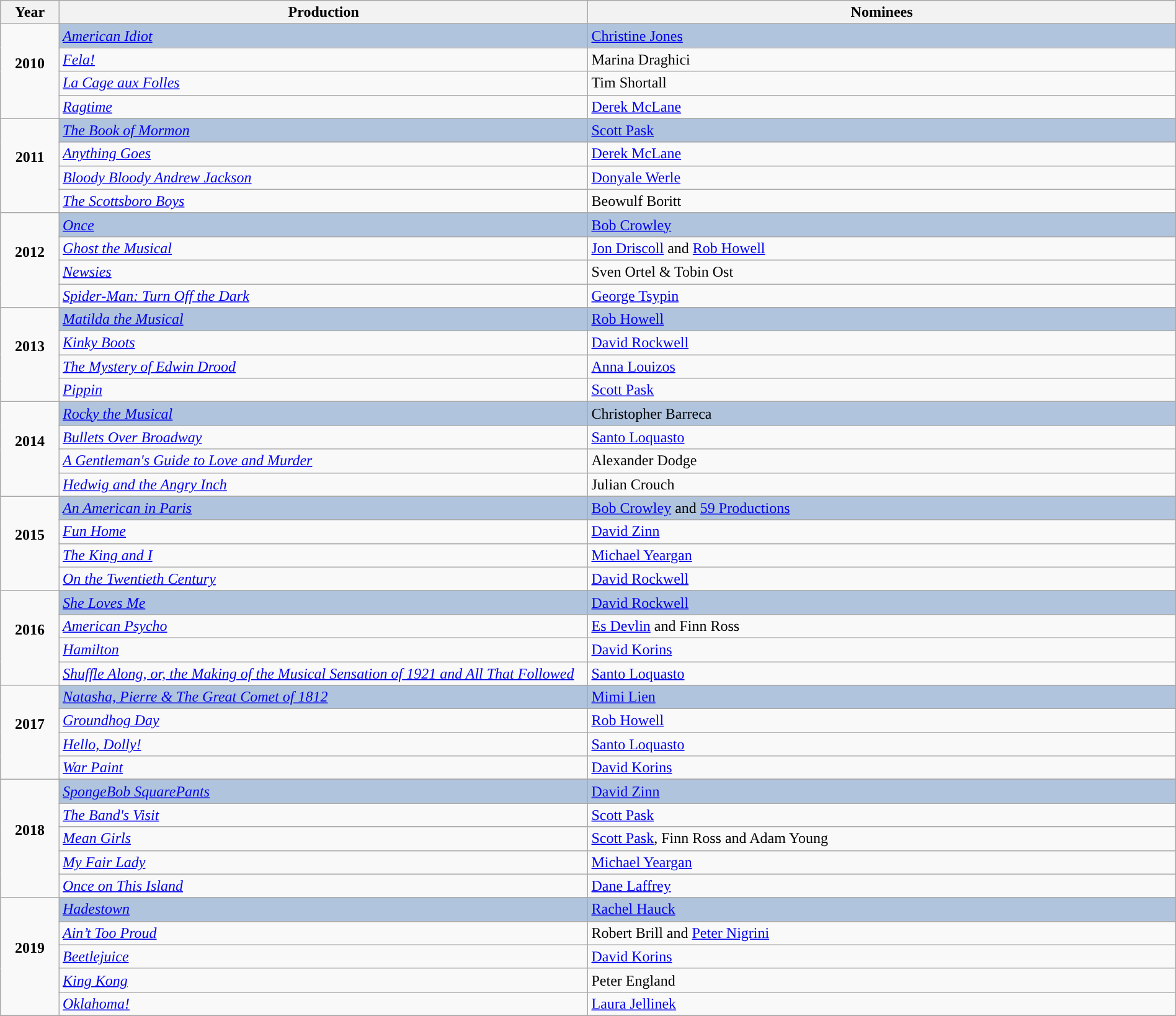<table class="wikitable" style="width:100%;">
<tr style="background:#bebebe;">
<th style="width:5%;">Year</th>
<th style="width:45%;”">Production</th>
<th style="width:50%;”">Nominees</th>
</tr>
<tr>
<td rowspan="5" align="center"><strong>2010</strong><br><br></td>
</tr>
<tr style="background:#B0C4DE">
<td><em><a href='#'>American Idiot</a></em></td>
<td><a href='#'>Christine Jones</a></td>
</tr>
<tr>
<td><em><a href='#'>Fela!</a></em></td>
<td>Marina Draghici</td>
</tr>
<tr>
<td><em><a href='#'>La Cage aux Folles</a></em></td>
<td>Tim Shortall</td>
</tr>
<tr>
<td><em><a href='#'>Ragtime</a></em></td>
<td><a href='#'>Derek McLane</a></td>
</tr>
<tr>
<td rowspan="5" align="center"><strong>2011</strong><br><br></td>
</tr>
<tr style="background:#B0C4DE">
<td><em><a href='#'>The Book of Mormon</a></em></td>
<td><a href='#'>Scott Pask</a></td>
</tr>
<tr>
<td><em><a href='#'>Anything Goes</a></em></td>
<td><a href='#'>Derek McLane</a></td>
</tr>
<tr>
<td><em><a href='#'>Bloody Bloody Andrew Jackson</a></em></td>
<td><a href='#'>Donyale Werle</a></td>
</tr>
<tr>
<td><em><a href='#'>The Scottsboro Boys</a></em></td>
<td>Beowulf Boritt</td>
</tr>
<tr>
<td rowspan="5" align="center"><strong>2012</strong><br><br></td>
</tr>
<tr style="background:#B0C4DE">
<td><em><a href='#'>Once</a></em></td>
<td><a href='#'>Bob Crowley</a></td>
</tr>
<tr>
<td><em><a href='#'>Ghost the Musical</a></em></td>
<td><a href='#'>Jon Driscoll</a> and <a href='#'>Rob Howell</a></td>
</tr>
<tr>
<td><em><a href='#'>Newsies</a></em></td>
<td>Sven Ortel & Tobin Ost</td>
</tr>
<tr>
<td><em><a href='#'>Spider-Man: Turn Off the Dark</a></em></td>
<td><a href='#'>George Tsypin</a></td>
</tr>
<tr>
<td rowspan="5" align="center"><strong>2013</strong><br><br></td>
</tr>
<tr style="background:#B0C4DE">
<td><em><a href='#'>Matilda the Musical</a></em></td>
<td><a href='#'>Rob Howell</a></td>
</tr>
<tr>
<td><em><a href='#'>Kinky Boots</a></em></td>
<td><a href='#'>David Rockwell</a></td>
</tr>
<tr>
<td><em><a href='#'>The Mystery of Edwin Drood</a></em></td>
<td><a href='#'>Anna Louizos</a></td>
</tr>
<tr>
<td><em><a href='#'>Pippin</a></em></td>
<td><a href='#'>Scott Pask</a></td>
</tr>
<tr>
<td rowspan="5" align="center"><strong>2014</strong><br><br></td>
</tr>
<tr style="background:#B0C4DE">
<td><em><a href='#'>Rocky the Musical</a></em></td>
<td>Christopher Barreca</td>
</tr>
<tr>
<td><em><a href='#'>Bullets Over Broadway</a></em></td>
<td><a href='#'>Santo Loquasto</a></td>
</tr>
<tr>
<td><em><a href='#'>A Gentleman's Guide to Love and Murder</a></em></td>
<td>Alexander Dodge</td>
</tr>
<tr>
<td><em><a href='#'>Hedwig and the Angry Inch</a></em></td>
<td>Julian Crouch</td>
</tr>
<tr>
<td rowspan="5" align="center"><strong>2015</strong><br><br></td>
</tr>
<tr style="background:#B0C4DE">
<td><em><a href='#'>An American in Paris</a></em></td>
<td><a href='#'>Bob Crowley</a> and <a href='#'>59 Productions</a></td>
</tr>
<tr>
<td><em><a href='#'>Fun Home</a></em></td>
<td><a href='#'>David Zinn</a></td>
</tr>
<tr>
<td><em><a href='#'>The King and I</a></em></td>
<td><a href='#'>Michael Yeargan</a></td>
</tr>
<tr>
<td><em><a href='#'>On the Twentieth Century</a></em></td>
<td><a href='#'>David Rockwell</a></td>
</tr>
<tr>
<td rowspan="5" align="center"><strong>2016</strong><br><br></td>
</tr>
<tr style="background:#B0C4DE">
<td><em><a href='#'>She Loves Me</a></em></td>
<td><a href='#'>David Rockwell</a></td>
</tr>
<tr>
<td><em><a href='#'>American Psycho</a></em></td>
<td><a href='#'>Es Devlin</a> and Finn Ross</td>
</tr>
<tr>
<td><em><a href='#'>Hamilton</a></em></td>
<td><a href='#'>David Korins</a></td>
</tr>
<tr>
<td><em><a href='#'>Shuffle Along, or, the Making of the Musical Sensation of 1921 and All That Followed</a></em></td>
<td><a href='#'>Santo Loquasto</a></td>
</tr>
<tr>
<td rowspan="5" align="center"><strong>2017</strong><br><br></td>
</tr>
<tr style="background:#B0C4DE">
<td><em><a href='#'>Natasha, Pierre & The Great Comet of 1812</a></em></td>
<td><a href='#'>Mimi Lien</a></td>
</tr>
<tr>
<td><em><a href='#'>Groundhog Day</a></em></td>
<td><a href='#'>Rob Howell</a></td>
</tr>
<tr>
<td><em><a href='#'>Hello, Dolly!</a></em></td>
<td><a href='#'>Santo Loquasto</a></td>
</tr>
<tr>
<td><em><a href='#'>War Paint</a></em></td>
<td><a href='#'>David Korins</a></td>
</tr>
<tr>
<td rowspan="6" align="center"><strong>2018</strong><br><br></td>
</tr>
<tr style="background:#B0C4DE">
<td><em><a href='#'>SpongeBob SquarePants</a></em></td>
<td><a href='#'>David Zinn</a></td>
</tr>
<tr>
<td><em><a href='#'>The Band's Visit</a></em></td>
<td><a href='#'>Scott Pask</a></td>
</tr>
<tr>
<td><em><a href='#'>Mean Girls</a></em></td>
<td><a href='#'>Scott Pask</a>, Finn Ross and Adam Young</td>
</tr>
<tr>
<td><em><a href='#'>My Fair Lady</a></em></td>
<td><a href='#'>Michael Yeargan</a></td>
</tr>
<tr>
<td><em><a href='#'>Once on This Island</a></em></td>
<td><a href='#'>Dane Laffrey</a></td>
</tr>
<tr>
<td rowspan="6" align="center"><strong>2019</strong><br><br></td>
</tr>
<tr style="background:#B0C4DE">
<td><em><a href='#'>Hadestown</a></em></td>
<td><a href='#'>Rachel Hauck</a></td>
</tr>
<tr>
<td><em><a href='#'>Ain’t Too Proud</a></em></td>
<td>Robert Brill and <a href='#'>Peter Nigrini</a></td>
</tr>
<tr>
<td><em><a href='#'>Beetlejuice</a></em></td>
<td><a href='#'>David Korins</a></td>
</tr>
<tr>
<td><em><a href='#'>King Kong</a></em></td>
<td>Peter England</td>
</tr>
<tr>
<td><em><a href='#'>Oklahoma!</a></em></td>
<td><a href='#'>Laura Jellinek</a></td>
</tr>
<tr>
</tr>
</table>
